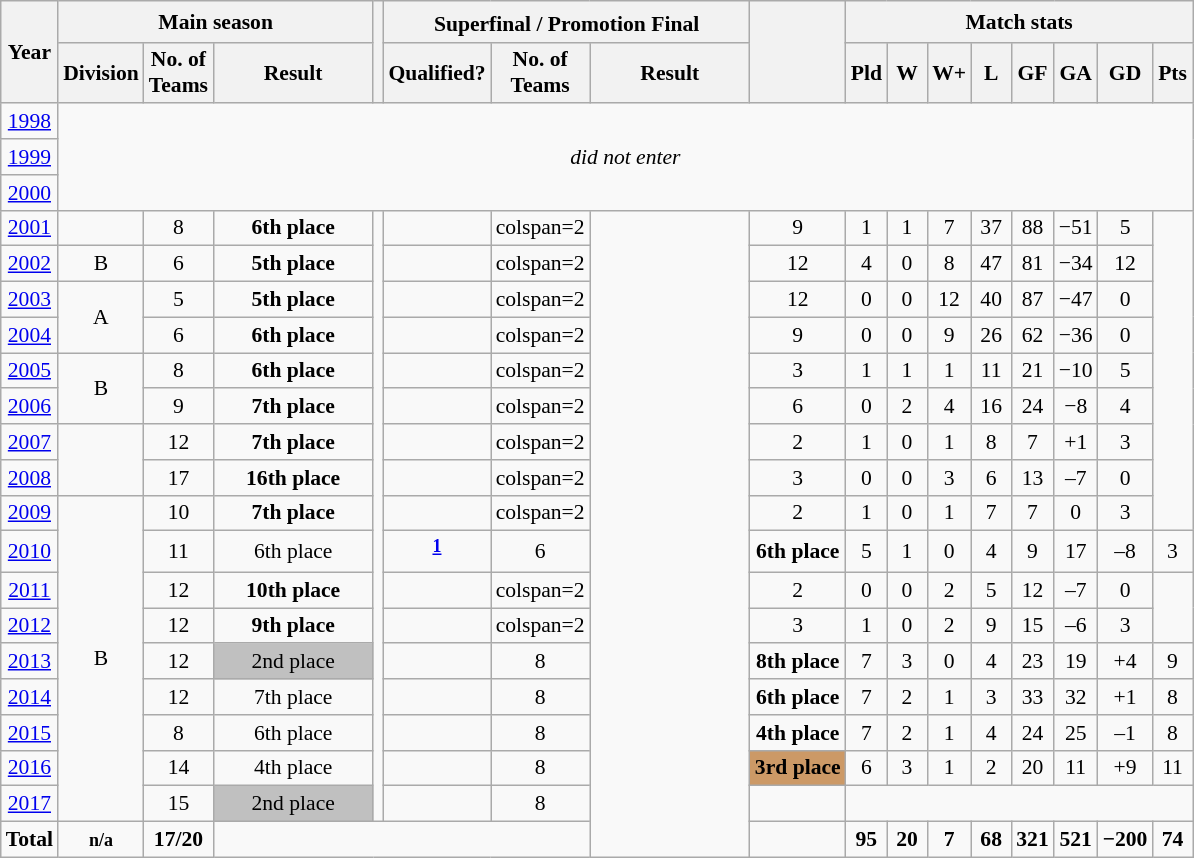<table class="wikitable" style="text-align: center;font-size:90%; ">
<tr>
<th rowspan=2>Year</th>
<th colspan=3>Main season</th>
<th rowspan=2></th>
<th colspan=3>Superfinal / Promotion Final<sup></sup></th>
<th rowspan=2></th>
<th colspan=8>Match stats</th>
</tr>
<tr>
<th>Division</th>
<th>No. of<br>Teams</th>
<th width=100>Result</th>
<th width=20>Qualified?</th>
<th>No. of<br>Teams</th>
<th width=100>Result</th>
<th width=20>Pld</th>
<th width=20>W</th>
<th width=20>W+</th>
<th width=20>L</th>
<th width=20>GF</th>
<th width=20>GA</th>
<th width=20>GD</th>
<th width=20>Pts</th>
</tr>
<tr>
<td><a href='#'>1998</a></td>
<td colspan=17 rowspan=3><em>did not enter</em></td>
</tr>
<tr>
<td><a href='#'>1999</a></td>
</tr>
<tr>
<td><a href='#'>2000</a></td>
</tr>
<tr>
<td><a href='#'>2001</a></td>
<td></td>
<td>8</td>
<td><strong>6th place</strong></td>
<td rowspan=17></td>
<td></td>
<td>colspan=2 </td>
<td rowspan=18></td>
<td>9</td>
<td>1</td>
<td>1</td>
<td>7</td>
<td>37</td>
<td>88</td>
<td>−51</td>
<td>5</td>
</tr>
<tr>
<td><a href='#'>2002</a></td>
<td>B</td>
<td>6</td>
<td><strong>5th place</strong></td>
<td></td>
<td>colspan=2 </td>
<td>12</td>
<td>4</td>
<td>0</td>
<td>8</td>
<td>47</td>
<td>81</td>
<td>−34</td>
<td>12</td>
</tr>
<tr>
<td><a href='#'>2003</a></td>
<td rowspan=2>A</td>
<td>5</td>
<td><strong>5th place</strong></td>
<td></td>
<td>colspan=2 </td>
<td>12</td>
<td>0</td>
<td>0</td>
<td>12</td>
<td>40</td>
<td>87</td>
<td>−47</td>
<td>0</td>
</tr>
<tr>
<td><a href='#'>2004</a></td>
<td>6</td>
<td><strong>6th place</strong></td>
<td></td>
<td>colspan=2 </td>
<td>9</td>
<td>0</td>
<td>0</td>
<td>9</td>
<td>26</td>
<td>62</td>
<td>−36</td>
<td>0</td>
</tr>
<tr>
<td><a href='#'>2005</a></td>
<td rowspan=2>B</td>
<td>8</td>
<td><strong>6th place</strong></td>
<td></td>
<td>colspan=2 </td>
<td>3</td>
<td>1</td>
<td>1</td>
<td>1</td>
<td>11</td>
<td>21</td>
<td>−10</td>
<td>5</td>
</tr>
<tr>
<td><a href='#'>2006</a></td>
<td>9</td>
<td><strong>7th place</strong></td>
<td></td>
<td>colspan=2 </td>
<td>6</td>
<td>0</td>
<td>2</td>
<td>4</td>
<td>16</td>
<td>24</td>
<td>−8</td>
<td>4</td>
</tr>
<tr>
<td><a href='#'>2007</a></td>
<td rowspan=2></td>
<td>12</td>
<td><strong>7th place</strong></td>
<td></td>
<td>colspan=2 </td>
<td>2</td>
<td>1</td>
<td>0</td>
<td>1</td>
<td>8</td>
<td>7</td>
<td>+1</td>
<td>3</td>
</tr>
<tr>
<td><a href='#'>2008</a></td>
<td>17</td>
<td><strong>16th place</strong></td>
<td></td>
<td>colspan=2 </td>
<td>3</td>
<td>0</td>
<td>0</td>
<td>3</td>
<td>6</td>
<td>13</td>
<td>–7</td>
<td>0</td>
</tr>
<tr>
<td><a href='#'>2009</a></td>
<td rowspan=9>B</td>
<td>10</td>
<td><strong>7th place</strong></td>
<td></td>
<td>colspan=2 </td>
<td>2</td>
<td>1</td>
<td>0</td>
<td>1</td>
<td>7</td>
<td>7</td>
<td>0</td>
<td>3</td>
</tr>
<tr>
<td><a href='#'>2010</a></td>
<td>11</td>
<td>6th place</td>
<td><sup><strong><a href='#'>1</a></strong></sup></td>
<td>6</td>
<td><strong>6th place</strong></td>
<td>5</td>
<td>1</td>
<td>0</td>
<td>4</td>
<td>9</td>
<td>17</td>
<td>–8</td>
<td>3</td>
</tr>
<tr>
<td><a href='#'>2011</a></td>
<td>12</td>
<td><strong>10th place</strong></td>
<td></td>
<td>colspan=2 </td>
<td>2</td>
<td>0</td>
<td>0</td>
<td>2</td>
<td>5</td>
<td>12</td>
<td>–7</td>
<td>0</td>
</tr>
<tr>
<td><a href='#'>2012</a></td>
<td>12</td>
<td><strong>9th place</strong></td>
<td></td>
<td>colspan=2 </td>
<td>3</td>
<td>1</td>
<td>0</td>
<td>2</td>
<td>9</td>
<td>15</td>
<td>–6</td>
<td>3</td>
</tr>
<tr>
<td><a href='#'>2013</a></td>
<td>12</td>
<td bgcolor=silver>2nd place</td>
<td></td>
<td>8</td>
<td><strong>8th place</strong></td>
<td>7</td>
<td>3</td>
<td>0</td>
<td>4</td>
<td>23</td>
<td>19</td>
<td>+4</td>
<td>9</td>
</tr>
<tr>
<td><a href='#'>2014</a></td>
<td>12</td>
<td>7th place</td>
<td></td>
<td>8</td>
<td><strong>6th place</strong></td>
<td>7</td>
<td>2</td>
<td>1</td>
<td>3</td>
<td>33</td>
<td>32</td>
<td>+1</td>
<td>8</td>
</tr>
<tr>
<td><a href='#'>2015</a></td>
<td>8</td>
<td>6th place</td>
<td></td>
<td>8</td>
<td><strong>4th place</strong></td>
<td>7</td>
<td>2</td>
<td>1</td>
<td>4</td>
<td>24</td>
<td>25</td>
<td>–1</td>
<td>8</td>
</tr>
<tr>
<td><a href='#'>2016</a></td>
<td>14</td>
<td>4th place</td>
<td></td>
<td>8</td>
<td bgcolor=#c96><strong>3rd place</strong></td>
<td>6</td>
<td>3</td>
<td>1</td>
<td>2</td>
<td>20</td>
<td>11</td>
<td>+9</td>
<td>11</td>
</tr>
<tr>
<td><a href='#'>2017</a></td>
<td>15</td>
<td bgcolor=silver>2nd place</td>
<td></td>
<td>8</td>
<td></td>
<td colspan=10></td>
</tr>
<tr>
<td><strong>Total</strong></td>
<td><strong><small>n/a</small></strong></td>
<td><strong>17/20</strong></td>
<td colspan=6></td>
<td><strong>95</strong></td>
<td><strong>20</strong></td>
<td><strong>7</strong></td>
<td><strong>68</strong></td>
<td><strong>321</strong></td>
<td><strong>521</strong></td>
<td><strong>−200</strong></td>
<td><strong>74</strong></td>
</tr>
</table>
